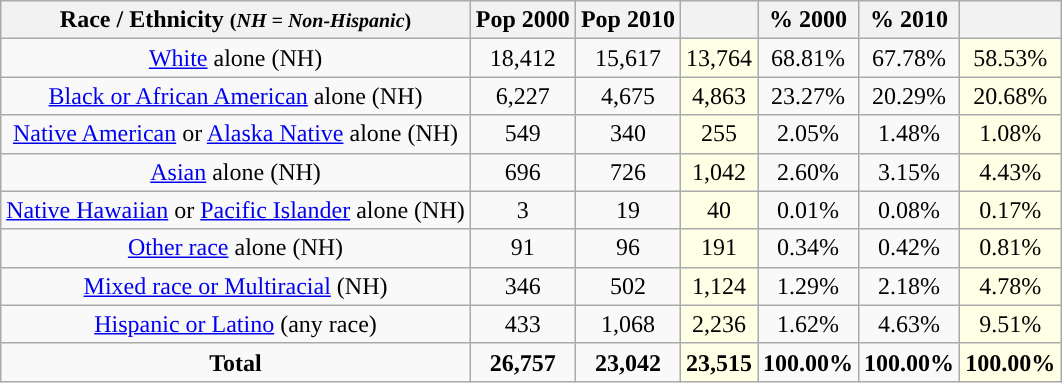<table class="wikitable" style="text-align:center;">
<tr>
<th>Race / Ethnicity <small>(<em>NH = Non-Hispanic</em>)</small></th>
<th>Pop 2000</th>
<th>Pop 2010</th>
<th></th>
<th>% 2000</th>
<th>% 2010</th>
<th></th>
</tr>
<tr>
<td><a href='#'>White</a> alone (NH)</td>
<td>18,412</td>
<td>15,617</td>
<td style='background: #ffffe6;'>13,764</td>
<td>68.81%</td>
<td>67.78%</td>
<td style='background: #ffffe6;'>58.53%</td>
</tr>
<tr>
<td><a href='#'>Black or African American</a> alone (NH)</td>
<td>6,227</td>
<td>4,675</td>
<td style='background: #ffffe6;'>4,863</td>
<td>23.27%</td>
<td>20.29%</td>
<td style='background: #ffffe6;'>20.68%</td>
</tr>
<tr>
<td><a href='#'>Native American</a> or <a href='#'>Alaska Native</a> alone (NH)</td>
<td>549</td>
<td>340</td>
<td style='background: #ffffe6;'>255</td>
<td>2.05%</td>
<td>1.48%</td>
<td style='background: #ffffe6;'>1.08%</td>
</tr>
<tr>
<td><a href='#'>Asian</a> alone (NH)</td>
<td>696</td>
<td>726</td>
<td style='background: #ffffe6;'>1,042</td>
<td>2.60%</td>
<td>3.15%</td>
<td style='background: #ffffe6;'>4.43%</td>
</tr>
<tr>
<td><a href='#'>Native Hawaiian</a> or <a href='#'>Pacific Islander</a> alone (NH)</td>
<td>3</td>
<td>19</td>
<td style='background: #ffffe6;'>40</td>
<td>0.01%</td>
<td>0.08%</td>
<td style='background: #ffffe6;'>0.17%</td>
</tr>
<tr>
<td><a href='#'>Other race</a> alone (NH)</td>
<td>91</td>
<td>96</td>
<td style='background: #ffffe6;'>191</td>
<td>0.34%</td>
<td>0.42%</td>
<td style='background: #ffffe6;'>0.81%</td>
</tr>
<tr>
<td><a href='#'>Mixed race or Multiracial</a> (NH)</td>
<td>346</td>
<td>502</td>
<td style='background: #ffffe6;'>1,124</td>
<td>1.29%</td>
<td>2.18%</td>
<td style='background: #ffffe6;'>4.78%</td>
</tr>
<tr>
<td><a href='#'>Hispanic or Latino</a> (any race)</td>
<td>433</td>
<td>1,068</td>
<td style='background: #ffffe6;'>2,236</td>
<td>1.62%</td>
<td>4.63%</td>
<td style='background: #ffffe6;'>9.51%</td>
</tr>
<tr>
<td><strong>Total</strong></td>
<td><strong>26,757</strong></td>
<td><strong>23,042</strong></td>
<td style='background: #ffffe6;'><strong>23,515</strong></td>
<td><strong>100.00%</strong></td>
<td><strong>100.00%</strong></td>
<td style='background: #ffffe6;'><strong>100.00%</strong></td>
</tr>
</table>
